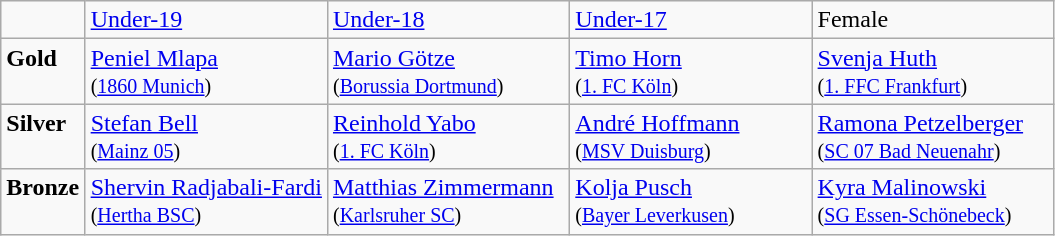<table class="wikitable">
<tr>
<td></td>
<td width="23%"><a href='#'>Under-19</a></td>
<td width="23%"><a href='#'>Under-18</a></td>
<td width="23%"><a href='#'>Under-17</a></td>
<td width="23%">Female</td>
</tr>
<tr>
<td valign="top"><strong>Gold</strong></td>
<td><a href='#'>Peniel Mlapa</a> <br><small>(<a href='#'>1860 Munich</a>)</small></td>
<td><a href='#'>Mario Götze</a> <br><small>(<a href='#'>Borussia Dortmund</a>)</small></td>
<td><a href='#'>Timo Horn</a> <br><small>(<a href='#'>1. FC Köln</a>)</small></td>
<td><a href='#'>Svenja Huth</a> <br><small>(<a href='#'>1. FFC Frankfurt</a>)</small></td>
</tr>
<tr>
<td valign="top"><strong>Silver</strong></td>
<td><a href='#'>Stefan Bell</a><br><small>(<a href='#'>Mainz 05</a>)</small></td>
<td><a href='#'>Reinhold Yabo</a> <br><small>(<a href='#'>1. FC Köln</a>)</small></td>
<td><a href='#'>André Hoffmann</a><br><small>(<a href='#'>MSV Duisburg</a>)</small></td>
<td><a href='#'>Ramona Petzelberger</a> <br><small>(<a href='#'>SC 07 Bad Neuenahr</a>)</small></td>
</tr>
<tr>
<td valign="top"><strong>Bronze</strong></td>
<td><a href='#'>Shervin Radjabali-Fardi</a> <br><small>(<a href='#'>Hertha BSC</a>)</small></td>
<td><a href='#'>Matthias Zimmermann</a> <br><small>(<a href='#'>Karlsruher SC</a>)</small></td>
<td><a href='#'>Kolja Pusch</a> <br><small>(<a href='#'>Bayer Leverkusen</a>)</small></td>
<td><a href='#'>Kyra Malinowski</a> <br><small>(<a href='#'>SG Essen-Schönebeck</a>)</small></td>
</tr>
</table>
